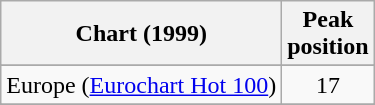<table class="wikitable sortable">
<tr>
<th>Chart (1999)</th>
<th>Peak<br>position</th>
</tr>
<tr>
</tr>
<tr>
</tr>
<tr>
<td>Europe (<a href='#'>Eurochart Hot 100</a>)</td>
<td align="center">17</td>
</tr>
<tr>
</tr>
<tr>
</tr>
<tr>
</tr>
</table>
